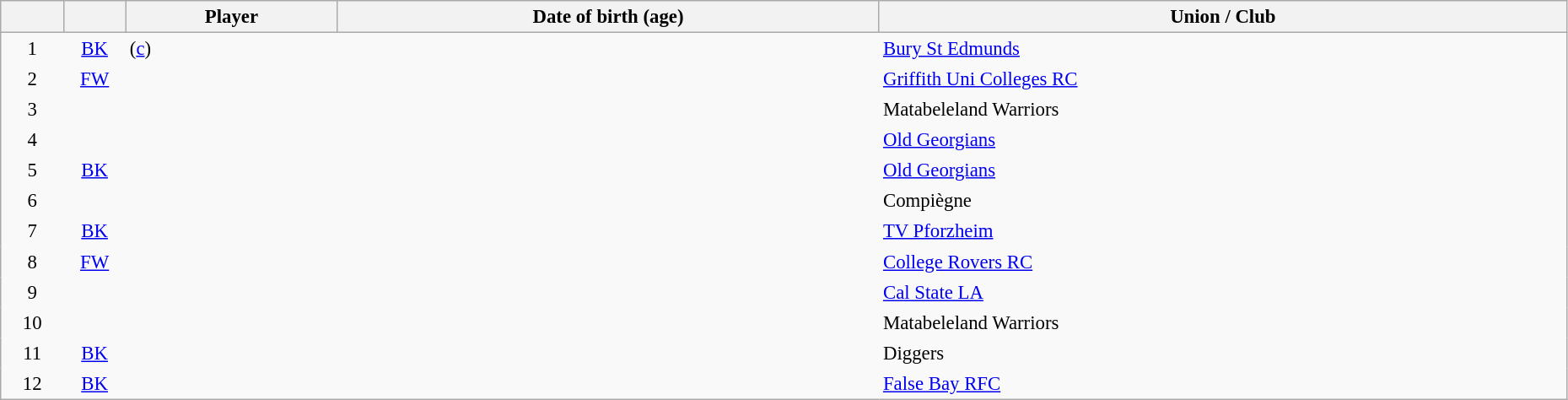<table class="sortable wikitable plainrowheaders" style="font-size:95%; width: 98%">
<tr>
<th scope="col" style="width:4%"></th>
<th scope="col" style="width:4%"></th>
<th scope="col">Player</th>
<th scope="col">Date of birth (age)</th>
<th scope="col">Union / Club</th>
</tr>
<tr>
<td style="text-align:center; border:0">1</td>
<td style="text-align:center; border:0"><a href='#'>BK</a></td>
<td style="text-align:left; border:0"> (<a href='#'>c</a>)</td>
<td style="text-align:left; border:0"></td>
<td style="text-align:left; border:0"> <a href='#'>Bury St Edmunds</a></td>
</tr>
<tr>
<td style="text-align:center; border:0">2</td>
<td style="text-align:center; border:0"><a href='#'>FW</a></td>
<td style="text-align:left; border:0"></td>
<td style="text-align:left; border:0"></td>
<td style="text-align:left; border:0"> <a href='#'>Griffith Uni Colleges RC</a></td>
</tr>
<tr>
<td style="text-align:center; border:0">3</td>
<td style="text-align:center; border:0"></td>
<td style="text-align:left; border:0"></td>
<td style="text-align:left; border:0"></td>
<td style="text-align:left; border:0"> Matabeleland Warriors</td>
</tr>
<tr>
<td style="text-align:center; border:0">4</td>
<td style="text-align:center; border:0"></td>
<td style="text-align:left; border:0"></td>
<td style="text-align:left; border:0"></td>
<td style="text-align:left; border:0"> <a href='#'>Old Georgians</a></td>
</tr>
<tr>
<td style="text-align:center; border:0">5</td>
<td style="text-align:center; border:0"><a href='#'>BK</a></td>
<td style="text-align:left; border:0"></td>
<td style="text-align:left; border:0"></td>
<td style="text-align:left; border:0"> <a href='#'>Old Georgians</a></td>
</tr>
<tr>
<td style="text-align:center; border:0">6</td>
<td style="text-align:center; border:0"></td>
<td style="text-align:left; border:0"></td>
<td style="text-align:left; border:0"></td>
<td style="text-align:left; border:0"> Compiègne</td>
</tr>
<tr>
<td style="text-align:center; border:0">7</td>
<td style="text-align:center; border:0"><a href='#'>BK</a></td>
<td style="text-align:left; border:0"></td>
<td style="text-align:left; border:0"></td>
<td style="text-align:left; border:0"> <a href='#'>TV Pforzheim</a></td>
</tr>
<tr>
<td style="text-align:center; border:0">8</td>
<td style="text-align:center; border:0"><a href='#'>FW</a></td>
<td style="text-align:left; border:0"></td>
<td style="text-align:left; border:0"></td>
<td style="text-align:left; border:0"> <a href='#'>College Rovers RC</a></td>
</tr>
<tr>
<td style="text-align:center; border:0">9</td>
<td style="text-align:center; border:0"></td>
<td style="text-align:left; border:0"></td>
<td style="text-align:left; border:0"></td>
<td style="text-align:left; border:0"> <a href='#'>Cal State LA</a></td>
</tr>
<tr>
<td style="text-align:center; border:0">10</td>
<td style="text-align:center; border:0"></td>
<td style="text-align:left; border:0"></td>
<td style="text-align:left; border:0"></td>
<td style="text-align:left; border:0"> Matabeleland Warriors</td>
</tr>
<tr>
<td style="text-align:center; border:0">11</td>
<td style="text-align:center; border:0"><a href='#'>BK</a></td>
<td style="text-align:left; border:0"></td>
<td style="text-align:left; border:0"></td>
<td style="text-align:left; border:0"> Diggers</td>
</tr>
<tr>
<td style="text-align:center; border:0">12</td>
<td style="text-align:center; border:0"><a href='#'>BK</a></td>
<td style="text-align:left; border:0"></td>
<td style="text-align:left; border:0"></td>
<td style="text-align:left; border:0"> <a href='#'>False Bay RFC</a></td>
</tr>
</table>
